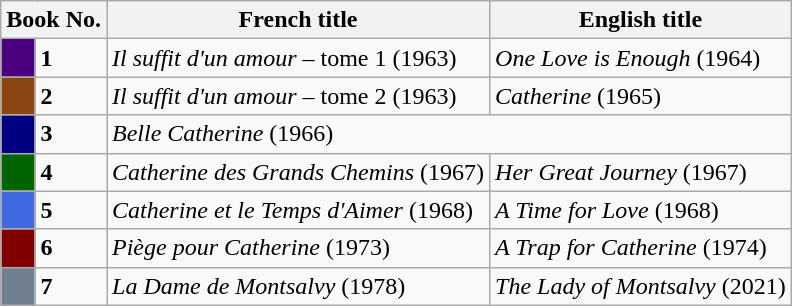<table class="wikitable">
<tr>
<th colspan=2>Book No.</th>
<th>French title</th>
<th>English title</th>
</tr>
<tr>
<td bgcolor="indigo"></td>
<td><strong>1</strong></td>
<td><em>Il suffit d'un amour</em> – tome 1 (1963)</td>
<td><em>One Love is Enough</em> (1964)</td>
</tr>
<tr>
<td bgcolor="saddlebrown"></td>
<td><strong>2</strong></td>
<td><em>Il suffit d'un amour</em> – tome 2 (1963)</td>
<td><em>Catherine</em> (1965)</td>
</tr>
<tr>
<td bgcolor="navy"></td>
<td><strong>3</strong></td>
<td colspan=2><em>Belle Catherine</em> (1966)</td>
</tr>
<tr>
<td bgcolor="darkgreen"></td>
<td><strong>4</strong></td>
<td><em>Catherine des Grands Chemins</em> (1967)</td>
<td><em>Her Great Journey</em> (1967)<br></td>
</tr>
<tr>
<td bgcolor="royalblue"></td>
<td><strong>5</strong></td>
<td><em>Catherine et le Temps d'Aimer</em> (1968)</td>
<td><em>A Time for Love</em> (1968)</td>
</tr>
<tr>
<td bgcolor="maroon"></td>
<td><strong>6</strong></td>
<td><em>Piège pour Catherine</em> (1973)</td>
<td><em>A Trap for Catherine</em> (1974)<br></td>
</tr>
<tr>
<td bgcolor="slategrey"></td>
<td><strong>7</strong></td>
<td><em>La Dame de Montsalvy</em> (1978)</td>
<td><em>The Lady of Montsalvy</em> (2021)</td>
</tr>
</table>
